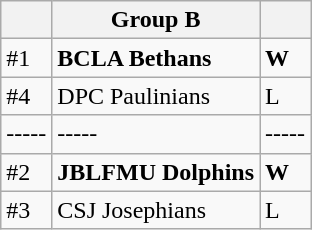<table class="wikitable">
<tr>
<th></th>
<th>Group B</th>
<th></th>
</tr>
<tr>
<td>#1</td>
<td><strong>BCLA Bethans</strong></td>
<td><strong>W</strong></td>
</tr>
<tr>
<td>#4</td>
<td>DPC Paulinians</td>
<td>L</td>
</tr>
<tr>
<td>-----</td>
<td>-----</td>
<td>-----</td>
</tr>
<tr>
<td>#2</td>
<td><strong>JBLFMU Dolphins</strong></td>
<td><strong>W</strong></td>
</tr>
<tr>
<td>#3</td>
<td>CSJ Josephians</td>
<td>L</td>
</tr>
</table>
